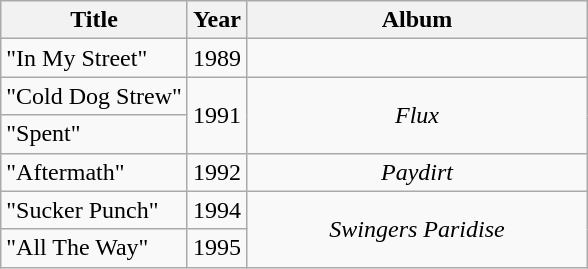<table class="wikitable" style="text-align:center;">
<tr>
<th scope="col">Title</th>
<th scope="col">Year</th>
<th scope="col" width="220">Album</th>
</tr>
<tr>
<td align="left">"In My Street"</td>
<td>1989</td>
<td></td>
</tr>
<tr>
<td align="left">"Cold Dog Strew"</td>
<td rowspan="2">1991</td>
<td rowspan="2"><em>Flux</em></td>
</tr>
<tr>
<td align="left">"Spent"</td>
</tr>
<tr>
<td align="left">"Aftermath"</td>
<td>1992</td>
<td><em>Paydirt</em></td>
</tr>
<tr>
<td align="left">"Sucker Punch"</td>
<td>1994</td>
<td rowspan="2"><em>Swingers Paridise</em></td>
</tr>
<tr>
<td align="left">"All The Way"</td>
<td>1995</td>
</tr>
</table>
